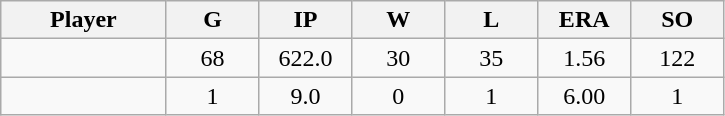<table class="wikitable sortable">
<tr>
<th bgcolor="#DDDDFF" width="16%">Player</th>
<th bgcolor="#DDDDFF" width="9%">G</th>
<th bgcolor="#DDDDFF" width="9%">IP</th>
<th bgcolor="#DDDDFF" width="9%">W</th>
<th bgcolor="#DDDDFF" width="9%">L</th>
<th bgcolor="#DDDDFF" width="9%">ERA</th>
<th bgcolor="#DDDDFF" width="9%">SO</th>
</tr>
<tr align="center">
<td></td>
<td>68</td>
<td>622.0</td>
<td>30</td>
<td>35</td>
<td>1.56</td>
<td>122</td>
</tr>
<tr align="center">
<td></td>
<td>1</td>
<td>9.0</td>
<td>0</td>
<td>1</td>
<td>6.00</td>
<td>1</td>
</tr>
</table>
